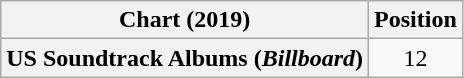<table class="wikitable plainrowheaders" style="text-align:center">
<tr>
<th scope="col">Chart (2019)</th>
<th scope="col">Position</th>
</tr>
<tr>
<th scope="row">US Soundtrack Albums (<em>Billboard</em>)</th>
<td>12</td>
</tr>
</table>
